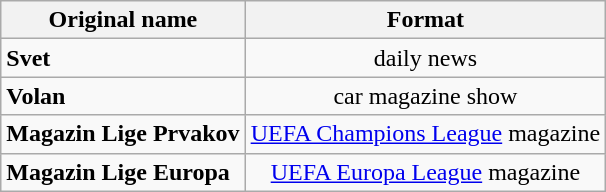<table class="wikitable">
<tr>
<th>Original name</th>
<th>Format</th>
</tr>
<tr>
<td><strong>Svet</strong></td>
<td align=center>daily news</td>
</tr>
<tr>
<td><strong>Volan</strong></td>
<td align=center>car magazine show</td>
</tr>
<tr>
<td><strong>Magazin Lige Prvakov</strong></td>
<td align=center><a href='#'>UEFA Champions League</a> magazine</td>
</tr>
<tr>
<td><strong>Magazin Lige Europa</strong></td>
<td align=center><a href='#'>UEFA Europa League</a> magazine</td>
</tr>
</table>
